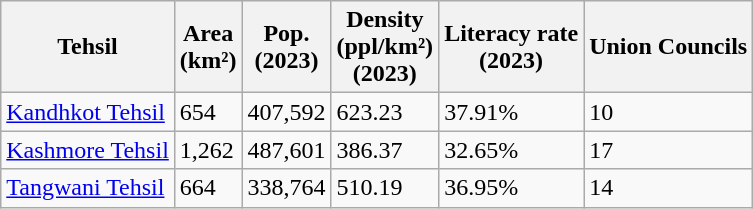<table class="wikitable sortable static-row-numbers static-row-header-hash">
<tr>
<th>Tehsil</th>
<th>Area<br>(km²)</th>
<th>Pop.<br>(2023)</th>
<th>Density<br>(ppl/km²)<br>(2023)</th>
<th>Literacy rate<br>(2023)</th>
<th>Union Councils</th>
</tr>
<tr>
<td><a href='#'>Kandhkot Tehsil</a></td>
<td>654</td>
<td>407,592</td>
<td>623.23</td>
<td>37.91%</td>
<td>10</td>
</tr>
<tr>
<td><a href='#'>Kashmore Tehsil</a></td>
<td>1,262</td>
<td>487,601</td>
<td>386.37</td>
<td>32.65%</td>
<td>17</td>
</tr>
<tr>
<td><a href='#'>Tangwani Tehsil</a></td>
<td>664</td>
<td>338,764</td>
<td>510.19</td>
<td>36.95%</td>
<td>14</td>
</tr>
</table>
